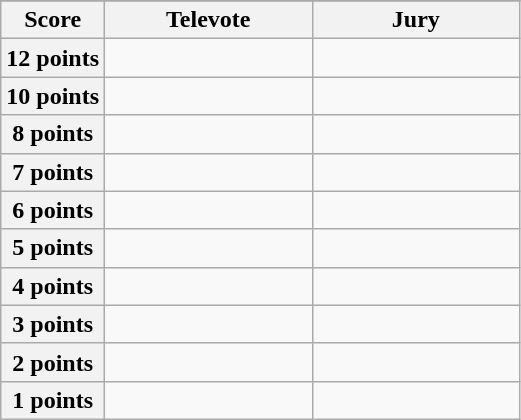<table class="wikitable">
<tr>
</tr>
<tr>
<th scope="col" width="20%">Score</th>
<th scope="col" width="40%">Televote</th>
<th scope="col" width="40%">Jury</th>
</tr>
<tr>
<th scope="row">12 points</th>
<td></td>
<td></td>
</tr>
<tr>
<th scope="row">10 points</th>
<td></td>
<td></td>
</tr>
<tr>
<th scope="row">8 points</th>
<td></td>
<td></td>
</tr>
<tr>
<th scope="row">7 points</th>
<td></td>
<td></td>
</tr>
<tr>
<th scope="row">6 points</th>
<td></td>
<td></td>
</tr>
<tr>
<th scope="row">5 points</th>
<td></td>
<td></td>
</tr>
<tr>
<th scope="row">4 points</th>
<td></td>
<td></td>
</tr>
<tr>
<th scope="row">3 points</th>
<td></td>
<td></td>
</tr>
<tr>
<th scope="row">2 points</th>
<td></td>
<td></td>
</tr>
<tr>
<th scope="row">1 points</th>
<td></td>
<td></td>
</tr>
</table>
